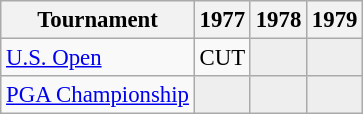<table class="wikitable" style="font-size:95%;">
<tr>
<th>Tournament</th>
<th>1977</th>
<th>1978</th>
<th>1979</th>
</tr>
<tr>
<td><a href='#'>U.S. Open</a></td>
<td align="center">CUT</td>
<td style="background:#eeeeee;"></td>
<td style="background:#eeeeee;"></td>
</tr>
<tr>
<td><a href='#'>PGA Championship</a></td>
<td style="background:#eeeeee;"></td>
<td style="background:#eeeeee;"></td>
<td style="background:#eeeeee;"></td>
</tr>
</table>
